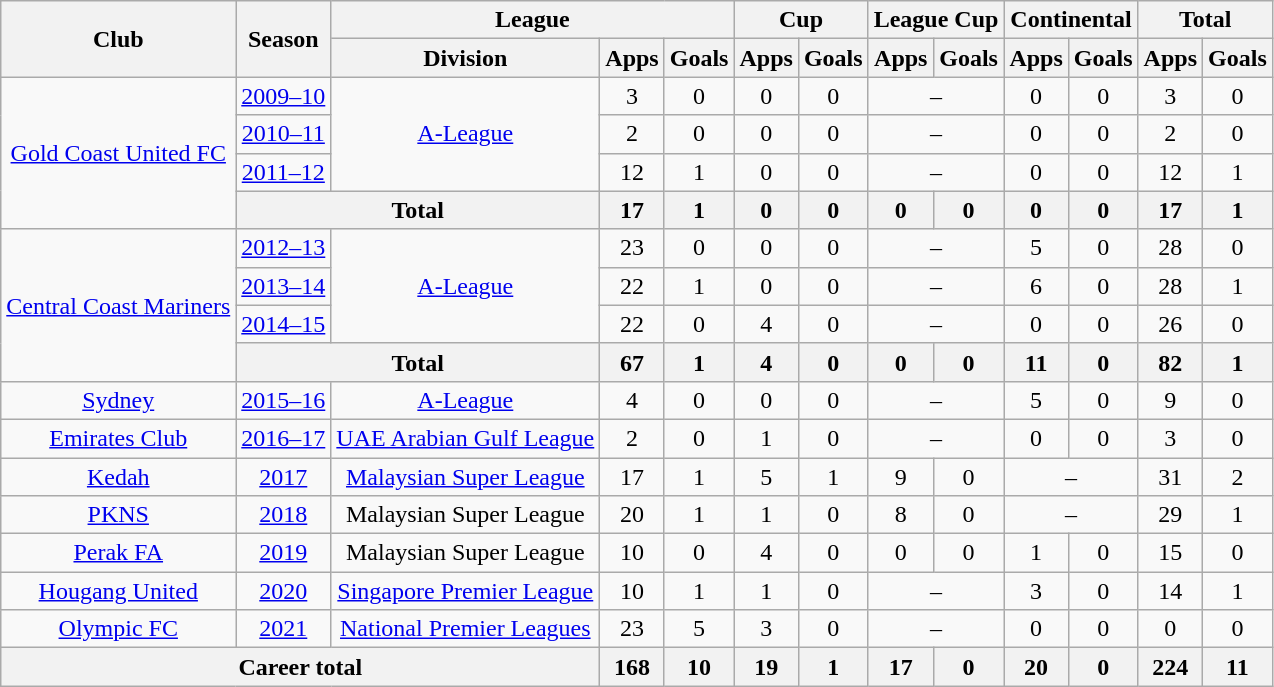<table class="wikitable" style="text-align: center;">
<tr>
<th rowspan="2">Club</th>
<th rowspan="2">Season</th>
<th colspan="3">League</th>
<th colspan="2">Cup</th>
<th colspan="2">League Cup</th>
<th colspan="2">Continental</th>
<th colspan="2">Total</th>
</tr>
<tr>
<th>Division</th>
<th>Apps</th>
<th>Goals</th>
<th>Apps</th>
<th>Goals</th>
<th>Apps</th>
<th>Goals</th>
<th>Apps</th>
<th>Goals</th>
<th>Apps</th>
<th>Goals</th>
</tr>
<tr>
<td rowspan="4" valign="center"><a href='#'>Gold Coast United FC</a></td>
<td><a href='#'>2009–10</a></td>
<td rowspan=3><a href='#'>A-League</a></td>
<td>3</td>
<td>0</td>
<td>0</td>
<td>0</td>
<td colspan="2">–</td>
<td>0</td>
<td>0</td>
<td>3</td>
<td>0</td>
</tr>
<tr>
<td><a href='#'>2010–11</a></td>
<td>2</td>
<td>0</td>
<td>0</td>
<td>0</td>
<td colspan="2">–</td>
<td>0</td>
<td>0</td>
<td>2</td>
<td>0</td>
</tr>
<tr>
<td><a href='#'>2011–12</a></td>
<td>12</td>
<td>1</td>
<td>0</td>
<td>0</td>
<td colspan="2">–</td>
<td>0</td>
<td>0</td>
<td>12</td>
<td>1</td>
</tr>
<tr>
<th colspan=2>Total</th>
<th>17</th>
<th>1</th>
<th>0</th>
<th>0</th>
<th>0</th>
<th>0</th>
<th>0</th>
<th>0</th>
<th>17</th>
<th>1</th>
</tr>
<tr>
<td rowspan=4><a href='#'>Central Coast Mariners</a></td>
<td><a href='#'>2012–13</a></td>
<td rowspan=3><a href='#'>A-League</a></td>
<td>23</td>
<td>0</td>
<td>0</td>
<td>0</td>
<td colspan="2">–</td>
<td>5</td>
<td>0</td>
<td>28</td>
<td>0</td>
</tr>
<tr>
<td><a href='#'>2013–14</a></td>
<td>22</td>
<td>1</td>
<td>0</td>
<td>0</td>
<td colspan="2">–</td>
<td>6</td>
<td>0</td>
<td>28</td>
<td>1</td>
</tr>
<tr>
<td><a href='#'>2014–15</a></td>
<td>22</td>
<td>0</td>
<td>4</td>
<td>0</td>
<td colspan="2">–</td>
<td>0</td>
<td>0</td>
<td>26</td>
<td>0</td>
</tr>
<tr>
<th colspan=2>Total</th>
<th>67</th>
<th>1</th>
<th>4</th>
<th>0</th>
<th>0</th>
<th>0</th>
<th>11</th>
<th>0</th>
<th>82</th>
<th>1</th>
</tr>
<tr>
<td rowspan=1><a href='#'>Sydney</a></td>
<td><a href='#'>2015–16</a></td>
<td><a href='#'>A-League</a></td>
<td>4</td>
<td>0</td>
<td>0</td>
<td>0</td>
<td colspan="2">–</td>
<td>5</td>
<td>0</td>
<td>9</td>
<td>0</td>
</tr>
<tr>
<td rowspan=1><a href='#'>Emirates Club</a></td>
<td><a href='#'>2016–17</a></td>
<td><a href='#'>UAE Arabian Gulf League</a></td>
<td>2</td>
<td>0</td>
<td>1</td>
<td>0</td>
<td colspan="2">–</td>
<td>0</td>
<td>0</td>
<td>3</td>
<td>0</td>
</tr>
<tr>
<td rowspan=1><a href='#'>Kedah</a></td>
<td><a href='#'>2017</a></td>
<td><a href='#'>Malaysian Super League</a></td>
<td>17</td>
<td>1</td>
<td>5</td>
<td>1</td>
<td>9</td>
<td>0</td>
<td colspan="2">–</td>
<td>31</td>
<td>2</td>
</tr>
<tr>
<td rowspan=1><a href='#'>PKNS</a></td>
<td><a href='#'>2018</a></td>
<td>Malaysian Super League</td>
<td>20</td>
<td>1</td>
<td>1</td>
<td>0</td>
<td>8</td>
<td>0</td>
<td colspan="2">–</td>
<td>29</td>
<td>1</td>
</tr>
<tr>
<td rowspan=1><a href='#'>Perak FA</a></td>
<td><a href='#'>2019</a></td>
<td>Malaysian Super League</td>
<td>10</td>
<td>0</td>
<td>4</td>
<td>0</td>
<td>0</td>
<td>0</td>
<td>1</td>
<td>0</td>
<td>15</td>
<td>0</td>
</tr>
<tr>
<td rowspan=1><a href='#'>Hougang United</a></td>
<td><a href='#'>2020</a></td>
<td><a href='#'>Singapore Premier League</a></td>
<td>10</td>
<td>1</td>
<td>1</td>
<td>0</td>
<td colspan="2">–</td>
<td>3</td>
<td>0</td>
<td>14</td>
<td>1</td>
</tr>
<tr>
<td rowspan=1><a href='#'>Olympic FC</a></td>
<td><a href='#'>2021</a></td>
<td><a href='#'>National Premier Leagues</a></td>
<td>23</td>
<td>5</td>
<td>3</td>
<td>0</td>
<td colspan="2">–</td>
<td>0</td>
<td>0</td>
<td>0</td>
<td>0</td>
</tr>
<tr>
<th colspan="3">Career total</th>
<th>168</th>
<th>10</th>
<th>19</th>
<th>1</th>
<th>17</th>
<th>0</th>
<th>20</th>
<th>0</th>
<th>224</th>
<th>11</th>
</tr>
</table>
